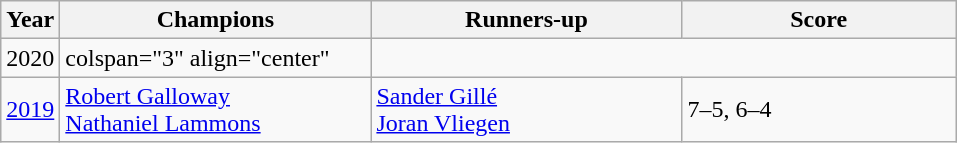<table class="wikitable">
<tr>
<th>Year</th>
<th width="200">Champions</th>
<th width="200">Runners-up</th>
<th width="175">Score</th>
</tr>
<tr>
<td>2020</td>
<td>colspan="3" align="center" </td>
</tr>
<tr>
<td><a href='#'>2019</a></td>
<td> <a href='#'>Robert Galloway</a><br> <a href='#'>Nathaniel Lammons</a></td>
<td> <a href='#'>Sander Gillé</a><br> <a href='#'>Joran Vliegen</a></td>
<td>7–5, 6–4</td>
</tr>
</table>
